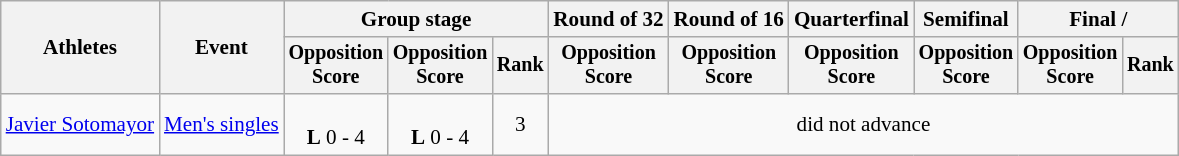<table class=wikitable style=font-size:88%;text-align:center>
<tr>
<th rowspan=2>Athletes</th>
<th rowspan=2>Event</th>
<th colspan=3>Group stage</th>
<th>Round of 32</th>
<th>Round of 16</th>
<th>Quarterfinal</th>
<th>Semifinal</th>
<th colspan=2>Final / </th>
</tr>
<tr style=font-size:95%>
<th>Opposition<br>Score</th>
<th>Opposition<br>Score</th>
<th>Rank</th>
<th>Opposition<br>Score</th>
<th>Opposition<br>Score</th>
<th>Opposition<br>Score</th>
<th>Opposition<br>Score</th>
<th>Opposition<br>Score</th>
<th>Rank</th>
</tr>
<tr>
<td align=left><a href='#'>Javier Sotomayor</a></td>
<td align=left><a href='#'>Men's singles</a></td>
<td><br><strong>L</strong> 0 - 4</td>
<td><br><strong>L</strong> 0 - 4</td>
<td>3</td>
<td colspan=6>did not advance</td>
</tr>
</table>
